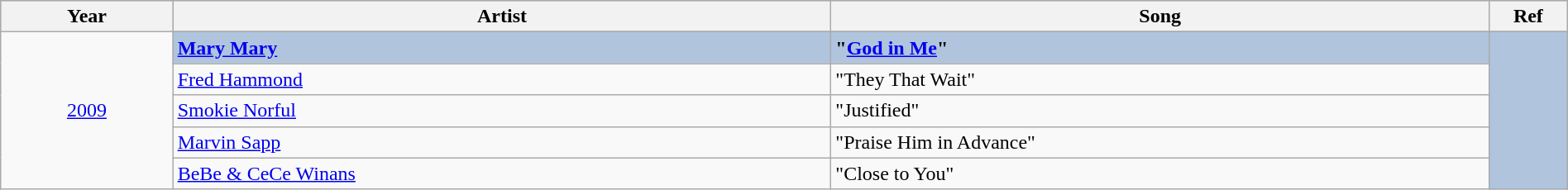<table class="wikitable" style="width:100%;">
<tr style="background:#bebebe;">
<th style="width:11%;">Year</th>
<th style="width:42%;">Artist</th>
<th style="width:42%;">Song</th>
<th style="width:5%;">Ref</th>
</tr>
<tr>
<td rowspan="6" align="center"><a href='#'>2009</a></td>
</tr>
<tr style="background:#B0C4DE">
<td><strong><a href='#'>Mary Mary</a></strong></td>
<td><strong>"<a href='#'>God in Me</a>"</strong></td>
<td rowspan="6" align="center"></td>
</tr>
<tr>
<td><a href='#'>Fred Hammond</a> </td>
<td>"They That Wait"</td>
</tr>
<tr>
<td><a href='#'>Smokie Norful</a></td>
<td>"Justified"</td>
</tr>
<tr>
<td><a href='#'>Marvin Sapp</a></td>
<td>"Praise Him in Advance"</td>
</tr>
<tr>
<td><a href='#'>BeBe & CeCe Winans</a></td>
<td>"Close to You"</td>
</tr>
</table>
